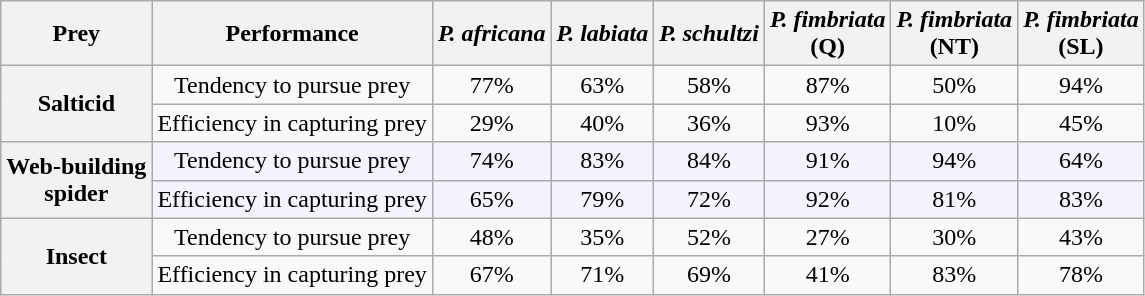<table class="wikitable" style="text-align:center; margin-top:-0.5em">
<tr>
<th align="left">Prey</th>
<th align="left">Performance</th>
<th><em>P. africana</em></th>
<th><em>P. labiata</em></th>
<th><em>P. schultzi</em></th>
<th><em>P. fimbriata</em><br>(Q)</th>
<th><em>P. fimbriata</em><br>(NT)</th>
<th><em>P. fimbriata</em><br>(SL)</th>
</tr>
<tr>
<th rowspan="2" align="left" bgcolor="white">Salticid</th>
<td>Tendency to pursue prey</td>
<td align="center">77%</td>
<td align="center">63%</td>
<td align="center">58%</td>
<td align="center">87%</td>
<td align="center">50%</td>
<td align="center">94%</td>
</tr>
<tr>
<td>Efficiency in capturing prey</td>
<td align="center">29%</td>
<td align="center">40%</td>
<td align="center">36%</td>
<td align="center">93%</td>
<td align="center">10%</td>
<td align="center">45%</td>
</tr>
<tr bgcolor="#f4f4ff">
<th rowspan="2" align="left">Web-building<br>spider</th>
<td>Tendency to pursue prey</td>
<td align="center">74%</td>
<td align="center">83%</td>
<td align="center">84%</td>
<td align="center">91%</td>
<td align="center">94%</td>
<td align="center">64%</td>
</tr>
<tr bgcolor="#f4f4ff">
<td>Efficiency in capturing prey</td>
<td align="center">65%</td>
<td align="center">79%</td>
<td align="center">72%</td>
<td align="center">92%</td>
<td align="center">81%</td>
<td align="center">83%</td>
</tr>
<tr>
<th rowspan="2" align="left" bgcolor="white">Insect</th>
<td>Tendency to pursue prey</td>
<td align="center">48%</td>
<td align="center">35%</td>
<td align="center">52%</td>
<td align="center">27%</td>
<td align="center">30%</td>
<td align="center">43%</td>
</tr>
<tr>
<td>Efficiency in capturing prey</td>
<td align="center">67%</td>
<td align="center">71%</td>
<td align="center">69%</td>
<td align="center">41%</td>
<td align="center">83%</td>
<td align="center">78%</td>
</tr>
</table>
